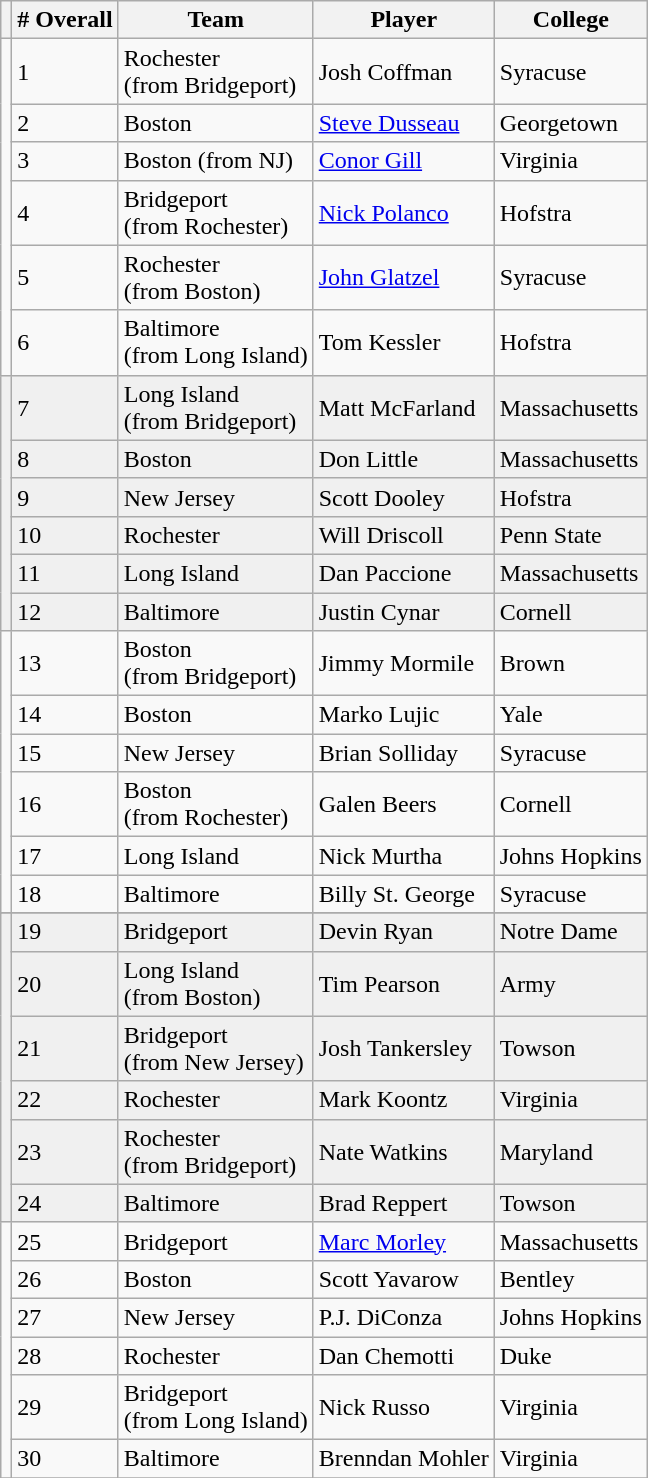<table class= wikitable>
<tr>
<th></th>
<th># Overall</th>
<th>Team</th>
<th>Player</th>
<th>College</th>
</tr>
<tr>
<td rowspan=6></td>
<td>1</td>
<td>Rochester<br>(from Bridgeport)</td>
<td>Josh Coffman</td>
<td>Syracuse</td>
</tr>
<tr>
<td>2</td>
<td>Boston</td>
<td><a href='#'>Steve Dusseau</a></td>
<td>Georgetown</td>
</tr>
<tr>
<td>3</td>
<td>Boston (from NJ)</td>
<td><a href='#'>Conor Gill</a></td>
<td>Virginia</td>
</tr>
<tr>
<td>4</td>
<td>Bridgeport<br>(from Rochester)</td>
<td><a href='#'>Nick Polanco</a></td>
<td>Hofstra</td>
</tr>
<tr>
<td>5</td>
<td>Rochester<br>(from Boston)</td>
<td><a href='#'>John Glatzel</a></td>
<td>Syracuse</td>
</tr>
<tr>
<td>6</td>
<td>Baltimore<br>(from Long Island)</td>
<td>Tom Kessler</td>
<td>Hofstra</td>
</tr>
<tr bgcolor="#f0f0f0">
<td rowspan=6></td>
<td>7</td>
<td>Long Island<br>(from Bridgeport)</td>
<td>Matt McFarland</td>
<td>Massachusetts</td>
</tr>
<tr bgcolor="#f0f0f0">
<td>8</td>
<td>Boston</td>
<td>Don Little</td>
<td>Massachusetts</td>
</tr>
<tr bgcolor="#f0f0f0">
<td>9</td>
<td>New Jersey</td>
<td>Scott Dooley</td>
<td>Hofstra</td>
</tr>
<tr bgcolor="#f0f0f0">
<td>10</td>
<td>Rochester</td>
<td>Will Driscoll</td>
<td>Penn State</td>
</tr>
<tr bgcolor="#f0f0f0">
<td>11</td>
<td>Long Island</td>
<td>Dan Paccione</td>
<td>Massachusetts</td>
</tr>
<tr bgcolor="#f0f0f0">
<td>12</td>
<td>Baltimore</td>
<td>Justin Cynar</td>
<td>Cornell</td>
</tr>
<tr>
<td rowspan=6></td>
<td>13</td>
<td>Boston<br>(from Bridgeport)</td>
<td>Jimmy Mormile</td>
<td>Brown</td>
</tr>
<tr>
<td>14</td>
<td>Boston</td>
<td>Marko Lujic</td>
<td>Yale</td>
</tr>
<tr>
<td>15</td>
<td>New Jersey</td>
<td>Brian Solliday</td>
<td>Syracuse</td>
</tr>
<tr>
<td>16</td>
<td>Boston<br>(from Rochester)</td>
<td>Galen Beers</td>
<td>Cornell</td>
</tr>
<tr>
<td>17</td>
<td>Long Island</td>
<td>Nick Murtha</td>
<td>Johns Hopkins</td>
</tr>
<tr>
<td>18</td>
<td>Baltimore</td>
<td>Billy St. George</td>
<td>Syracuse</td>
</tr>
<tr>
</tr>
<tr bgcolor="#f0f0f0">
<td rowspan=6></td>
<td>19</td>
<td>Bridgeport</td>
<td>Devin Ryan</td>
<td>Notre Dame</td>
</tr>
<tr bgcolor="#f0f0f0">
<td>20</td>
<td>Long Island<br>(from Boston)</td>
<td>Tim Pearson</td>
<td>Army</td>
</tr>
<tr bgcolor="#f0f0f0">
<td>21</td>
<td>Bridgeport<br>(from New Jersey)</td>
<td>Josh Tankersley</td>
<td>Towson</td>
</tr>
<tr bgcolor="#f0f0f0">
<td>22</td>
<td>Rochester</td>
<td>Mark Koontz</td>
<td>Virginia</td>
</tr>
<tr bgcolor="#f0f0f0">
<td>23</td>
<td>Rochester<br>(from Bridgeport)</td>
<td>Nate Watkins</td>
<td>Maryland</td>
</tr>
<tr bgcolor="#f0f0f0">
<td>24</td>
<td>Baltimore</td>
<td>Brad Reppert</td>
<td>Towson</td>
</tr>
<tr>
<td rowspan=6></td>
<td>25</td>
<td>Bridgeport</td>
<td><a href='#'>Marc Morley</a></td>
<td>Massachusetts</td>
</tr>
<tr>
<td>26</td>
<td>Boston</td>
<td>Scott Yavarow</td>
<td>Bentley</td>
</tr>
<tr>
<td>27</td>
<td>New Jersey</td>
<td>P.J. DiConza</td>
<td>Johns Hopkins</td>
</tr>
<tr>
<td>28</td>
<td>Rochester</td>
<td>Dan Chemotti</td>
<td>Duke</td>
</tr>
<tr>
<td>29</td>
<td>Bridgeport<br>(from Long Island)</td>
<td>Nick Russo</td>
<td>Virginia</td>
</tr>
<tr>
<td>30</td>
<td>Baltimore</td>
<td>Brenndan Mohler</td>
<td>Virginia</td>
</tr>
<tr>
</tr>
</table>
